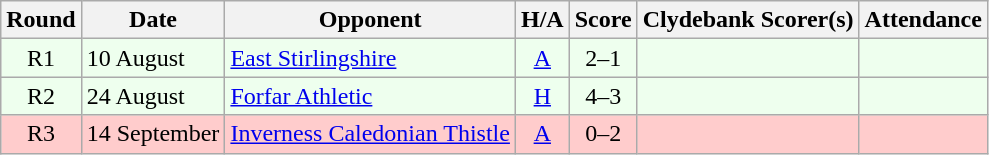<table class="wikitable" style="text-align:center">
<tr>
<th>Round</th>
<th>Date</th>
<th>Opponent</th>
<th>H/A</th>
<th>Score</th>
<th>Clydebank Scorer(s)</th>
<th>Attendance</th>
</tr>
<tr bgcolor=#EEFFEE>
<td>R1</td>
<td align=left>10 August</td>
<td align=left><a href='#'>East Stirlingshire</a></td>
<td><a href='#'>A</a></td>
<td>2–1</td>
<td align=left></td>
<td></td>
</tr>
<tr bgcolor=#EEFFEE>
<td>R2</td>
<td align=left>24 August</td>
<td align=left><a href='#'>Forfar Athletic</a></td>
<td><a href='#'>H</a></td>
<td>4–3</td>
<td align=left></td>
<td></td>
</tr>
<tr bgcolor=#FFCCCC>
<td>R3</td>
<td align=left>14 September</td>
<td align=left><a href='#'>Inverness Caledonian Thistle</a></td>
<td><a href='#'>A</a></td>
<td>0–2</td>
<td align=left></td>
<td></td>
</tr>
</table>
